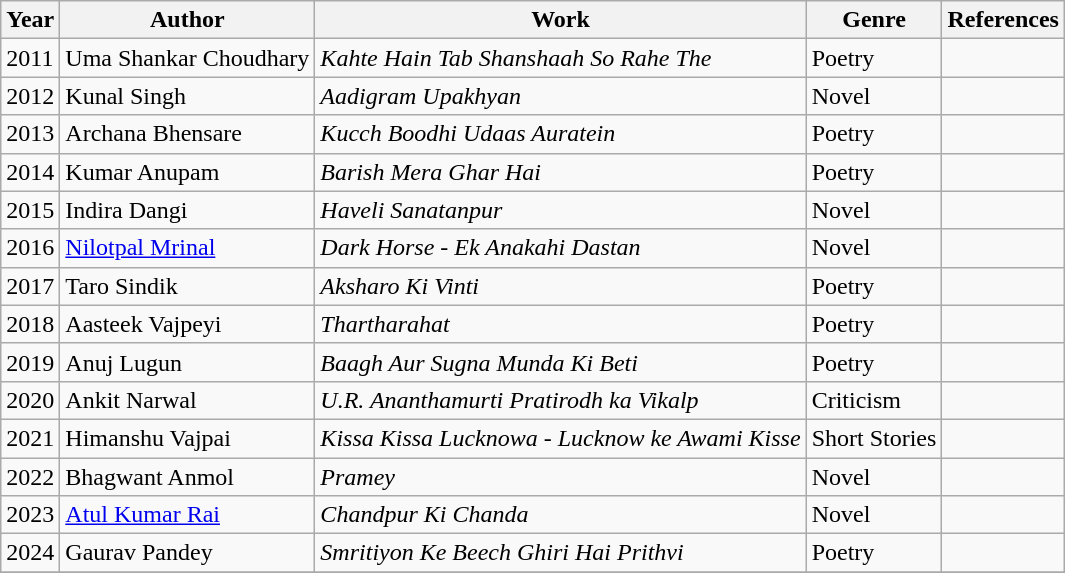<table class="wikitable">
<tr>
<th>Year</th>
<th>Author</th>
<th>Work</th>
<th>Genre</th>
<th class=unsortable>References</th>
</tr>
<tr>
<td>2011</td>
<td>Uma Shankar Choudhary</td>
<td><em>Kahte Hain Tab Shanshaah So Rahe The</em></td>
<td>Poetry</td>
<td></td>
</tr>
<tr>
<td>2012</td>
<td>Kunal Singh</td>
<td><em>Aadigram Upakhyan</em></td>
<td>Novel</td>
<td></td>
</tr>
<tr>
<td>2013</td>
<td>Archana Bhensare</td>
<td><em>Kucch Boodhi Udaas Auratein</em></td>
<td>Poetry</td>
<td></td>
</tr>
<tr>
<td>2014</td>
<td>Kumar Anupam</td>
<td><em>Barish Mera Ghar Hai</em></td>
<td>Poetry</td>
<td></td>
</tr>
<tr>
<td>2015</td>
<td>Indira Dangi</td>
<td><em>Haveli Sanatanpur</em></td>
<td>Novel</td>
<td></td>
</tr>
<tr>
<td>2016</td>
<td><a href='#'>Nilotpal Mrinal</a></td>
<td><em>Dark Horse - Ek Anakahi Dastan</em></td>
<td>Novel</td>
<td></td>
</tr>
<tr>
<td>2017</td>
<td>Taro Sindik</td>
<td><em>Aksharo Ki Vinti</em></td>
<td>Poetry</td>
<td></td>
</tr>
<tr>
<td>2018</td>
<td>Aasteek Vajpeyi</td>
<td><em>Thartharahat</em></td>
<td>Poetry</td>
<td></td>
</tr>
<tr>
<td>2019</td>
<td>Anuj Lugun</td>
<td><em>Baagh Aur Sugna Munda Ki Beti</em></td>
<td>Poetry</td>
<td></td>
</tr>
<tr>
<td>2020</td>
<td>Ankit Narwal</td>
<td><em>U.R. Ananthamurti Pratirodh ka Vikalp</em></td>
<td>Criticism</td>
<td></td>
</tr>
<tr>
<td>2021</td>
<td>Himanshu Vajpai</td>
<td><em>Kissa Kissa Lucknowa - Lucknow ke Awami Kisse</em></td>
<td>Short Stories</td>
<td></td>
</tr>
<tr>
<td>2022</td>
<td>Bhagwant Anmol</td>
<td><em>Pramey</em></td>
<td>Novel</td>
<td></td>
</tr>
<tr>
<td>2023</td>
<td><a href='#'>Atul Kumar Rai</a></td>
<td><em>Chandpur Ki Chanda</em></td>
<td>Novel</td>
<td></td>
</tr>
<tr>
<td>2024</td>
<td>Gaurav Pandey</td>
<td><em>Smritiyon Ke Beech Ghiri Hai Prithvi</em></td>
<td>Poetry</td>
<td></td>
</tr>
<tr>
</tr>
</table>
